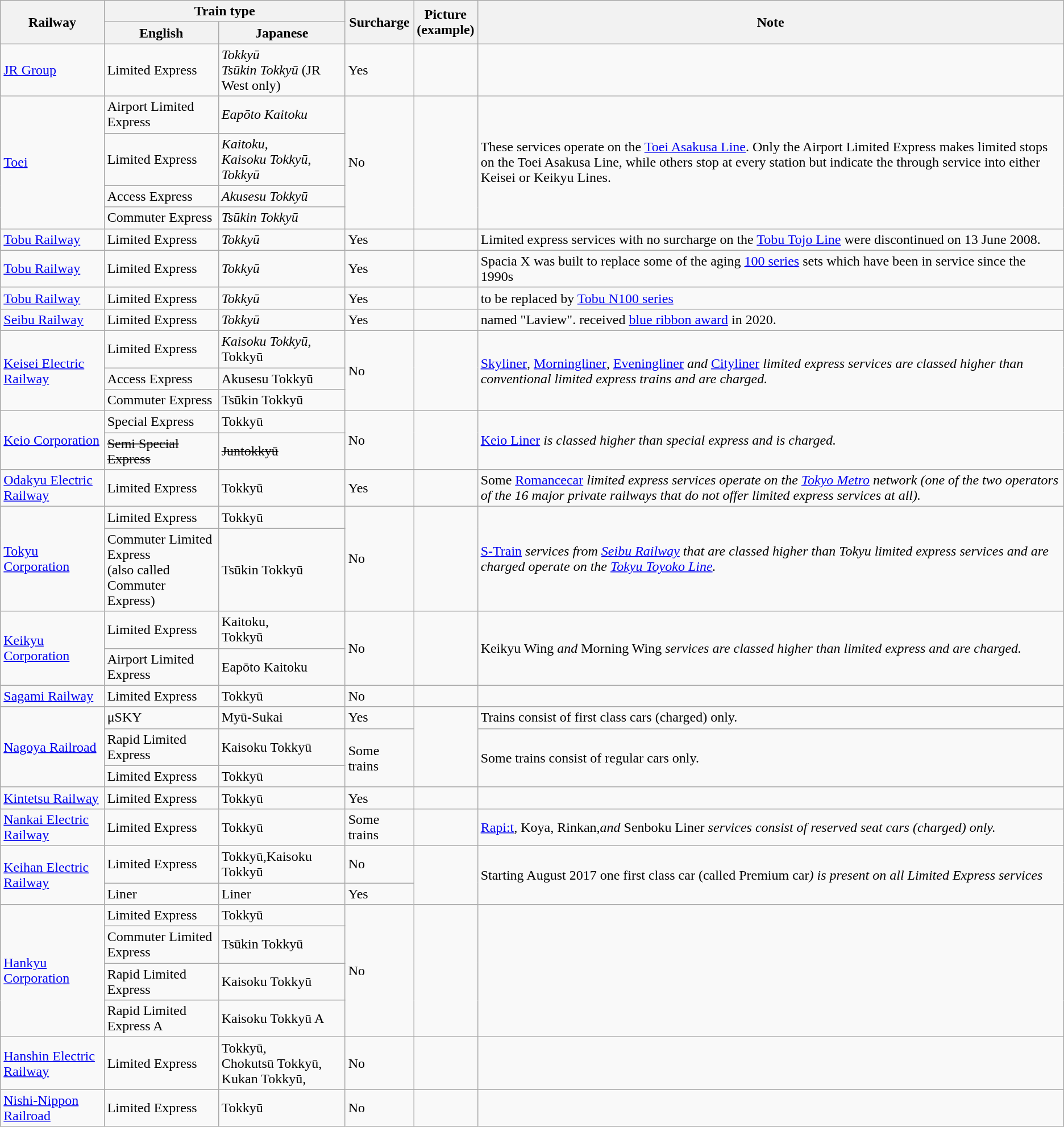<table class=wikitable>
<tr>
<th rowspan=2>Railway</th>
<th colspan=2>Train type</th>
<th rowspan=2>Surcharge</th>
<th rowspan=2>Picture<br>(example)</th>
<th rowspan=2>Note</th>
</tr>
<tr>
<th>English</th>
<th>Japanese</th>
</tr>
<tr>
<td><a href='#'>JR Group</a></td>
<td>Limited Express</td>
<td><em>Tokkyū</em><br><em>Tsūkin Tokkyū</em> (JR West only)</td>
<td>Yes</td>
<td></td>
<td></td>
</tr>
<tr>
<td rowspan=4><a href='#'>Toei</a></td>
<td>Airport Limited Express</td>
<td><em>Eapōto Kaitoku</em></td>
<td rowspan=4>No</td>
<td rowspan=4></td>
<td rowspan=4>These services operate on the <a href='#'>Toei Asakusa Line</a>. Only the Airport Limited Express makes limited stops on the Toei Asakusa Line, while others stop at every station but indicate the through service into either Keisei or Keikyu Lines.</td>
</tr>
<tr>
<td>Limited Express</td>
<td><em>Kaitoku</em>,<br><em>Kaisoku Tokkyū</em>,<br><em>Tokkyū</em></td>
</tr>
<tr>
<td>Access Express</td>
<td><em>Akusesu Tokkyū</em></td>
</tr>
<tr>
<td>Commuter Express</td>
<td><em>Tsūkin Tokkyū</em></td>
</tr>
<tr>
<td><a href='#'>Tobu Railway</a></td>
<td>Limited Express</td>
<td><em>Tokkyū</em></td>
<td>Yes</td>
<td></td>
<td>Limited express services with no surcharge on the <a href='#'>Tobu Tojo Line</a> were discontinued on 13 June 2008.</td>
</tr>
<tr>
<td><a href='#'>Tobu Railway</a></td>
<td>Limited Express</td>
<td><em>Tokkyū</em></td>
<td>Yes</td>
<td></td>
<td>Spacia X was built to replace some of the aging <a href='#'>100 series</a> sets which have been in service since the 1990s</td>
</tr>
<tr>
<td><a href='#'>Tobu Railway</a></td>
<td>Limited Express</td>
<td><em>Tokkyū</em></td>
<td>Yes</td>
<td></td>
<td>to be replaced by <a href='#'>Tobu N100 series</a></td>
</tr>
<tr>
<td><a href='#'>Seibu Railway</a></td>
<td>Limited Express</td>
<td><em>Tokkyū</em></td>
<td>Yes</td>
<td></td>
<td>named "Laview". received <a href='#'>blue ribbon award</a> in 2020.</td>
</tr>
<tr>
<td rowspan=3><a href='#'>Keisei Electric Railway</a></td>
<td>Limited Express</td>
<td><em>Kaisoku Tokkyū,<br></em>Tokkyū<em></td>
<td rowspan=3>No</td>
<td rowspan=3></td>
<td rowspan=3></em><a href='#'>Skyliner</a><em>, </em><a href='#'>Morningliner</a><em>, </em><a href='#'>Eveningliner</a><em> and </em><a href='#'>Cityliner</a><em> limited express services are classed higher than conventional limited express trains and are charged.</td>
</tr>
<tr>
<td>Access Express</td>
<td></em>Akusesu Tokkyū<em></td>
</tr>
<tr>
<td>Commuter Express</td>
<td></em>Tsūkin Tokkyū<em></td>
</tr>
<tr>
<td rowspan=2><a href='#'>Keio Corporation</a></td>
<td>Special Express</td>
<td></em>Tokkyū<em></td>
<td rowspan=2>No</td>
<td rowspan=2></td>
<td rowspan=2></em><a href='#'>Keio Liner</a><em> is classed higher than special express and is charged.</td>
</tr>
<tr>
<td><s>Semi Special Express</s></td>
<td></em><s>Juntokkyū</s><em></td>
</tr>
<tr>
<td><a href='#'>Odakyu Electric Railway</a></td>
<td>Limited Express</td>
<td></em>Tokkyū<em></td>
<td>Yes</td>
<td></td>
<td>Some </em><a href='#'>Romancecar</a><em> limited express services operate on the <a href='#'>Tokyo Metro</a> network (one of the two operators of the 16 major private railways that do not offer limited express services at all).</td>
</tr>
<tr>
<td rowspan=2><a href='#'>Tokyu Corporation</a></td>
<td>Limited Express</td>
<td></em>Tokkyū<em></td>
<td rowspan=2>No</td>
<td rowspan=2></td>
<td rowspan=2></em><a href='#'>S-Train</a><em> services from <a href='#'>Seibu Railway</a> that are classed higher than Tokyu limited express services and are charged operate on the <a href='#'>Tokyu Toyoko Line</a>.</td>
</tr>
<tr>
<td>Commuter Limited Express<br>(also called Commuter Express)</td>
<td></em>Tsūkin Tokkyū<em></td>
</tr>
<tr>
<td rowspan=2><a href='#'>Keikyu Corporation</a></td>
<td>Limited Express</td>
<td></em>Kaitoku<em>,<br></em>Tokkyū<em></td>
<td rowspan=2>No</td>
<td rowspan=2></td>
<td rowspan=2></em>Keikyu Wing<em> and </em>Morning Wing<em> services are classed higher than limited express and are charged.</td>
</tr>
<tr>
<td>Airport Limited Express</td>
<td></em>Eapōto Kaitoku<em></td>
</tr>
<tr>
<td><a href='#'>Sagami Railway</a></td>
<td>Limited Express</td>
<td></em>Tokkyū<em></td>
<td>No</td>
<td></td>
<td></td>
</tr>
<tr>
<td rowspan=3><a href='#'>Nagoya Railroad</a></td>
<td>μSKY</td>
<td></em>Myū-Sukai<em></td>
<td>Yes</td>
<td rowspan=3></td>
<td>Trains consist of first class cars (charged) only.</td>
</tr>
<tr>
<td>Rapid Limited Express</td>
<td></em>Kaisoku Tokkyū<em></td>
<td rowspan=2>Some trains</td>
<td rowspan=2>Some trains consist of regular cars only.</td>
</tr>
<tr>
<td>Limited Express</td>
<td></em>Tokkyū<em></td>
</tr>
<tr>
<td><a href='#'>Kintetsu Railway</a></td>
<td>Limited Express</td>
<td></em>Tokkyū<em></td>
<td>Yes</td>
<td></td>
<td></td>
</tr>
<tr>
<td><a href='#'>Nankai Electric Railway</a></td>
<td>Limited Express</td>
<td></em>Tokkyū<em></td>
<td>Some trains</td>
<td></td>
<td></em><a href='#'>Rapi:t</a><em>, </em>Koya<em>, </em>Rinkan<em>,and </em>Senboku Liner<em> services consist of reserved seat cars (charged) only.</td>
</tr>
<tr>
<td rowspan=2><a href='#'>Keihan Electric Railway</a></td>
<td>Limited Express</td>
<td></em>Tokkyū<em>,</em>Kaisoku Tokkyū<em></td>
<td>No</td>
<td rowspan=2></td>
<td rowspan=2>Starting August 2017 one first class car (called </em>Premium car<em>) is present on all Limited Express services</td>
</tr>
<tr>
<td>Liner</td>
<td></em>Liner<em></td>
<td>Yes</td>
</tr>
<tr>
<td rowspan=4><a href='#'>Hankyu Corporation</a></td>
<td>Limited Express</td>
<td></em>Tokkyū<em></td>
<td rowspan=4>No</td>
<td rowspan=4></td>
<td rowspan=4></td>
</tr>
<tr>
<td>Commuter Limited Express</td>
<td></em>Tsūkin Tokkyū<em></td>
</tr>
<tr>
<td>Rapid Limited Express</td>
<td></em>Kaisoku Tokkyū<em></td>
</tr>
<tr>
<td>Rapid Limited Express A</td>
<td></em>Kaisoku Tokkyū A<em></td>
</tr>
<tr>
<td><a href='#'>Hanshin Electric Railway</a></td>
<td>Limited Express</td>
<td></em>Tokkyū<em>,<br></em>Chokutsū Tokkyū<em>,<br></em>Kukan Tokkyū<em>,</td>
<td>No</td>
<td></td>
<td></td>
</tr>
<tr>
<td><a href='#'>Nishi-Nippon Railroad</a></td>
<td>Limited Express</td>
<td></em>Tokkyū<em></td>
<td>No</td>
<td></td>
<td></td>
</tr>
</table>
